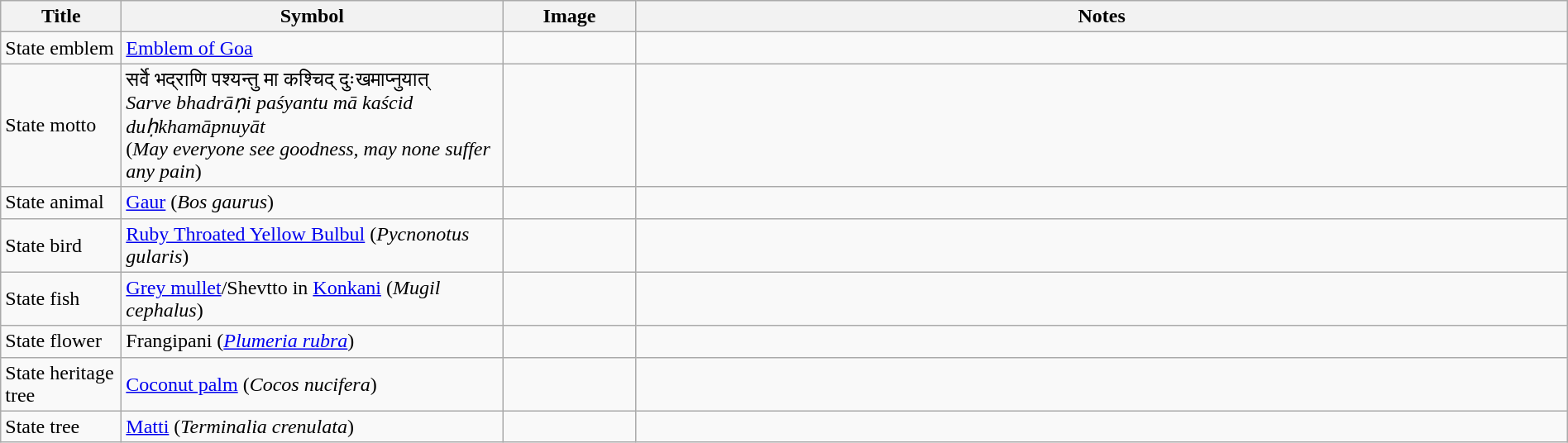<table class="wikitable" style="width: 100%;">
<tr>
<th width=90>Title</th>
<th style="width:300px;">Symbol</th>
<th width=100>Image</th>
<th>Notes</th>
</tr>
<tr>
<td>State emblem</td>
<td><a href='#'>Emblem of Goa</a></td>
<td></td>
<td></td>
</tr>
<tr>
<td>State motto</td>
<td>सर्वे भद्राणि पश्यन्तु मा कश्चिद् दुःखमाप्नुयात्<br> <em>Sarve bhadrāṇi paśyantu mā kaścid duḥkhamāpnuyāt</em> <br> (<em>May everyone see goodness, may none suffer any pain</em>)</td>
<td></td>
<td></td>
</tr>
<tr>
<td>State animal</td>
<td><a href='#'>Gaur</a> (<em>Bos gaurus</em>)</td>
<td style="text-align:center;"></td>
<td></td>
</tr>
<tr>
<td>State bird</td>
<td><a href='#'>Ruby Throated Yellow Bulbul</a> (<em>Pycnonotus gularis</em>)</td>
<td style="text-align:center;"></td>
<td></td>
</tr>
<tr>
<td>State fish</td>
<td><a href='#'>Grey mullet</a>/Shevtto in <a href='#'>Konkani</a> (<em>Mugil cephalus</em>)</td>
<td style="text-align:center;"></td>
<td></td>
</tr>
<tr>
<td>State flower</td>
<td>Frangipani (<em><a href='#'>Plumeria rubra</a></em>)</td>
<td></td>
<td></td>
</tr>
<tr>
<td>State heritage tree</td>
<td><a href='#'>Coconut palm</a> (<em>Cocos nucifera</em>)</td>
<td style="text-align:center;"></td>
<td></td>
</tr>
<tr>
<td>State tree</td>
<td><a href='#'>Matti</a> (<em>Terminalia crenulata</em>)</td>
<td style="text-align:center;"></td>
<td></td>
</tr>
</table>
